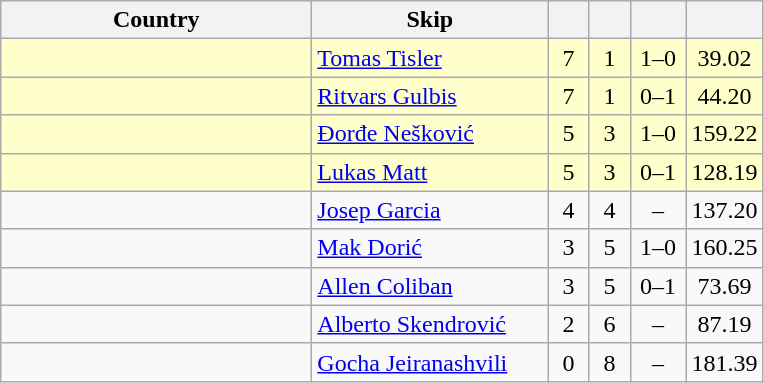<table class=wikitable style="text-align:center;">
<tr>
<th width=200>Country</th>
<th width=150>Skip</th>
<th width=20></th>
<th width=20></th>
<th width=30></th>
<th width=20></th>
</tr>
<tr bgcolor=#ffffcc>
<td style="text-align:left;"></td>
<td style="text-align:left;"><a href='#'>Tomas Tisler</a></td>
<td>7</td>
<td>1</td>
<td>1–0</td>
<td>39.02</td>
</tr>
<tr bgcolor=#ffffcc>
<td style="text-align:left;"></td>
<td style="text-align:left;"><a href='#'>Ritvars Gulbis</a></td>
<td>7</td>
<td>1</td>
<td>0–1</td>
<td>44.20</td>
</tr>
<tr bgcolor=#ffffcc>
<td style="text-align:left;"></td>
<td style="text-align:left;"><a href='#'>Đorđe Nešković</a></td>
<td>5</td>
<td>3</td>
<td>1–0</td>
<td>159.22</td>
</tr>
<tr bgcolor=#ffffcc>
<td style="text-align:left;"></td>
<td style="text-align:left;"><a href='#'>Lukas Matt</a></td>
<td>5</td>
<td>3</td>
<td>0–1</td>
<td>128.19</td>
</tr>
<tr>
<td style="text-align:left;"></td>
<td style="text-align:left;"><a href='#'>Josep Garcia</a></td>
<td>4</td>
<td>4</td>
<td>–</td>
<td>137.20</td>
</tr>
<tr>
<td style="text-align:left;"></td>
<td style="text-align:left;"><a href='#'>Mak Dorić</a></td>
<td>3</td>
<td>5</td>
<td>1–0</td>
<td>160.25</td>
</tr>
<tr>
<td style="text-align:left;"></td>
<td style="text-align:left;"><a href='#'>Allen Coliban</a></td>
<td>3</td>
<td>5</td>
<td>0–1</td>
<td>73.69</td>
</tr>
<tr>
<td style="text-align:left;"></td>
<td style="text-align:left;"><a href='#'>Alberto Skendrović</a></td>
<td>2</td>
<td>6</td>
<td>–</td>
<td>87.19</td>
</tr>
<tr>
<td style="text-align:left;"></td>
<td style="text-align:left;"><a href='#'>Gocha Jeiranashvili</a></td>
<td>0</td>
<td>8</td>
<td>–</td>
<td>181.39</td>
</tr>
</table>
